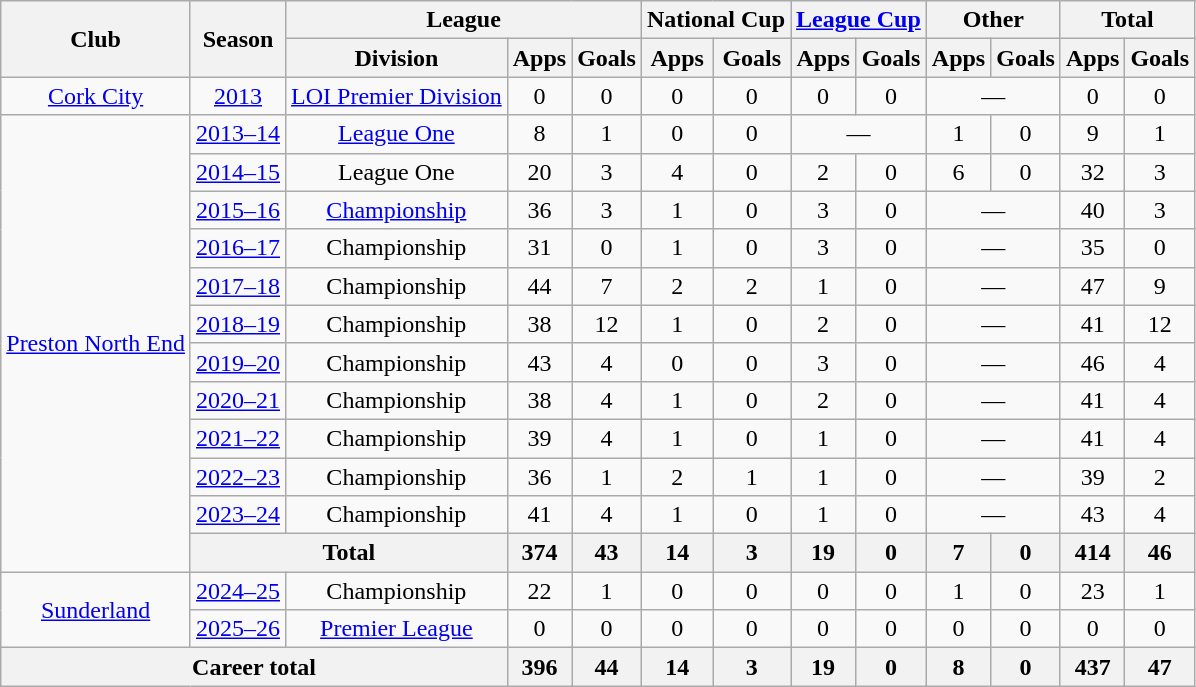<table class="wikitable" style="text-align: center;">
<tr>
<th rowspan="2">Club</th>
<th rowspan="2">Season</th>
<th colspan="3">League</th>
<th colspan="2">National Cup</th>
<th colspan="2"><a href='#'>League Cup</a></th>
<th colspan="2">Other</th>
<th colspan="2">Total</th>
</tr>
<tr>
<th>Division</th>
<th>Apps</th>
<th>Goals</th>
<th>Apps</th>
<th>Goals</th>
<th>Apps</th>
<th>Goals</th>
<th>Apps</th>
<th>Goals</th>
<th>Apps</th>
<th>Goals</th>
</tr>
<tr>
<td><a href='#'>Cork City</a></td>
<td><a href='#'>2013</a></td>
<td><a href='#'>LOI Premier Division</a></td>
<td>0</td>
<td>0</td>
<td>0</td>
<td>0</td>
<td>0</td>
<td>0</td>
<td colspan="2">—</td>
<td>0</td>
<td>0</td>
</tr>
<tr>
<td rowspan="12"><a href='#'>Preston North End</a></td>
<td><a href='#'>2013–14</a></td>
<td><a href='#'>League One</a></td>
<td>8</td>
<td>1</td>
<td>0</td>
<td>0</td>
<td colspan="2">—</td>
<td>1</td>
<td>0</td>
<td>9</td>
<td>1</td>
</tr>
<tr>
<td><a href='#'>2014–15</a></td>
<td>League One</td>
<td>20</td>
<td>3</td>
<td>4</td>
<td>0</td>
<td>2</td>
<td>0</td>
<td>6</td>
<td>0</td>
<td>32</td>
<td>3</td>
</tr>
<tr>
<td><a href='#'>2015–16</a></td>
<td><a href='#'>Championship</a></td>
<td>36</td>
<td>3</td>
<td>1</td>
<td>0</td>
<td>3</td>
<td>0</td>
<td colspan="2">—</td>
<td>40</td>
<td>3</td>
</tr>
<tr>
<td><a href='#'>2016–17</a></td>
<td>Championship</td>
<td>31</td>
<td>0</td>
<td>1</td>
<td>0</td>
<td>3</td>
<td>0</td>
<td colspan="2">—</td>
<td>35</td>
<td>0</td>
</tr>
<tr>
<td><a href='#'>2017–18</a></td>
<td>Championship</td>
<td>44</td>
<td>7</td>
<td>2</td>
<td>2</td>
<td>1</td>
<td>0</td>
<td colspan="2">—</td>
<td>47</td>
<td>9</td>
</tr>
<tr>
<td><a href='#'>2018–19</a></td>
<td>Championship</td>
<td>38</td>
<td>12</td>
<td>1</td>
<td>0</td>
<td>2</td>
<td>0</td>
<td colspan="2">—</td>
<td>41</td>
<td>12</td>
</tr>
<tr>
<td><a href='#'>2019–20</a></td>
<td>Championship</td>
<td>43</td>
<td>4</td>
<td>0</td>
<td>0</td>
<td>3</td>
<td>0</td>
<td colspan="2">—</td>
<td>46</td>
<td>4</td>
</tr>
<tr>
<td><a href='#'>2020–21</a></td>
<td>Championship</td>
<td>38</td>
<td>4</td>
<td>1</td>
<td>0</td>
<td>2</td>
<td>0</td>
<td colspan="2">—</td>
<td>41</td>
<td>4</td>
</tr>
<tr>
<td><a href='#'>2021–22</a></td>
<td>Championship</td>
<td>39</td>
<td>4</td>
<td>1</td>
<td>0</td>
<td>1</td>
<td>0</td>
<td colspan="2">—</td>
<td>41</td>
<td>4</td>
</tr>
<tr>
<td><a href='#'>2022–23</a></td>
<td>Championship</td>
<td>36</td>
<td>1</td>
<td>2</td>
<td>1</td>
<td>1</td>
<td>0</td>
<td colspan="2">—</td>
<td>39</td>
<td>2</td>
</tr>
<tr>
<td><a href='#'>2023–24</a></td>
<td>Championship</td>
<td>41</td>
<td>4</td>
<td>1</td>
<td>0</td>
<td>1</td>
<td>0</td>
<td colspan="2">—</td>
<td>43</td>
<td>4</td>
</tr>
<tr>
<th colspan="2">Total</th>
<th>374</th>
<th>43</th>
<th>14</th>
<th>3</th>
<th>19</th>
<th>0</th>
<th>7</th>
<th>0</th>
<th>414</th>
<th>46</th>
</tr>
<tr>
<td rowspan="2"><a href='#'>Sunderland</a></td>
<td><a href='#'>2024–25</a></td>
<td>Championship</td>
<td>22</td>
<td>1</td>
<td>0</td>
<td>0</td>
<td>0</td>
<td>0</td>
<td>1</td>
<td>0</td>
<td>23</td>
<td>1</td>
</tr>
<tr>
<td><a href='#'>2025–26</a></td>
<td><a href='#'>Premier League</a></td>
<td>0</td>
<td>0</td>
<td>0</td>
<td>0</td>
<td>0</td>
<td>0</td>
<td>0</td>
<td>0</td>
<td>0</td>
<td>0</td>
</tr>
<tr>
<th colspan="3">Career total</th>
<th>396</th>
<th>44</th>
<th>14</th>
<th>3</th>
<th>19</th>
<th>0</th>
<th>8</th>
<th>0</th>
<th>437</th>
<th>47</th>
</tr>
</table>
